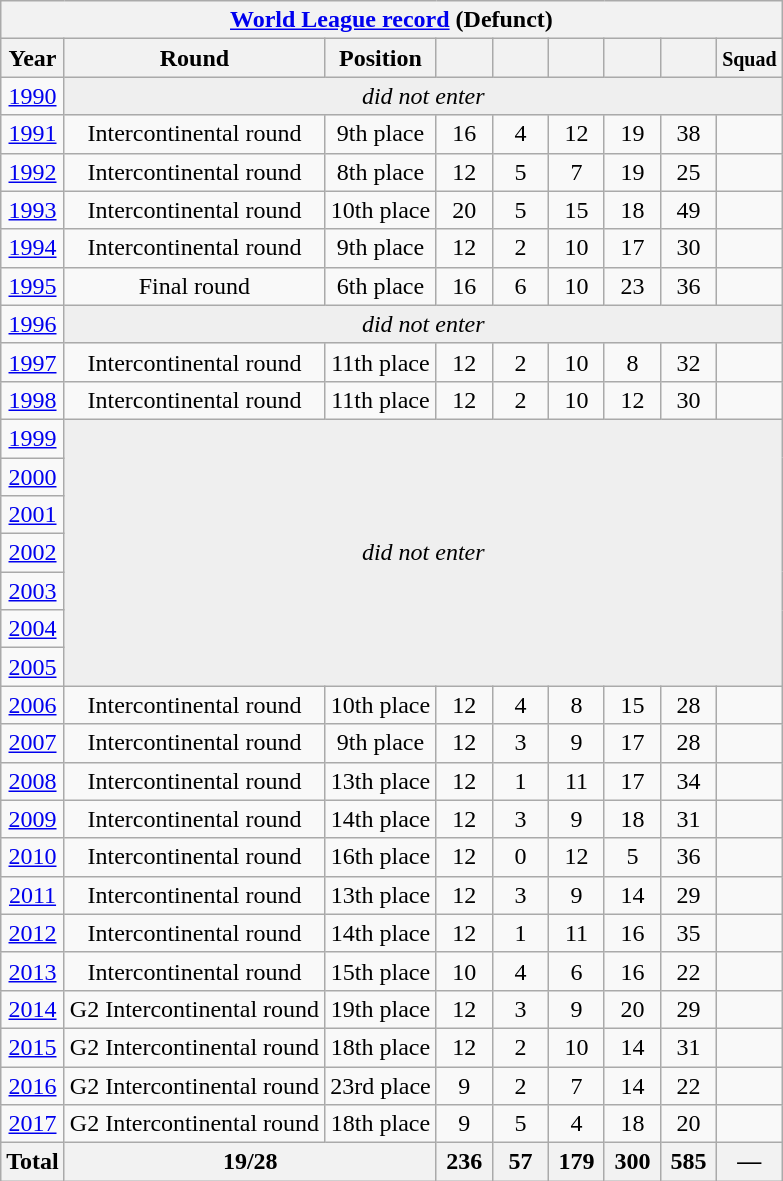<table class="wikitable collapsible collapsed" style="text-align: center;">
<tr>
<th colspan=9><a href='#'>World League record</a> (Defunct)</th>
</tr>
<tr>
<th>Year</th>
<th>Round</th>
<th>Position</th>
<th width=30></th>
<th width=30></th>
<th width=30></th>
<th width=30></th>
<th width=30></th>
<th><small>Squad</small></th>
</tr>
<tr>
<td> <a href='#'>1990</a></td>
<td colspan=8 bgcolor=#efefef><em>did not enter</em></td>
</tr>
<tr>
<td> <a href='#'>1991</a></td>
<td>Intercontinental round</td>
<td>9th place</td>
<td>16</td>
<td>4</td>
<td>12</td>
<td>19</td>
<td>38</td>
<td></td>
</tr>
<tr>
<td> <a href='#'>1992</a></td>
<td>Intercontinental round</td>
<td>8th place</td>
<td>12</td>
<td>5</td>
<td>7</td>
<td>19</td>
<td>25</td>
<td></td>
</tr>
<tr>
<td> <a href='#'>1993</a></td>
<td>Intercontinental round</td>
<td>10th place</td>
<td>20</td>
<td>5</td>
<td>15</td>
<td>18</td>
<td>49</td>
<td></td>
</tr>
<tr>
<td> <a href='#'>1994</a></td>
<td>Intercontinental round</td>
<td>9th place</td>
<td>12</td>
<td>2</td>
<td>10</td>
<td>17</td>
<td>30</td>
<td></td>
</tr>
<tr>
<td> <a href='#'>1995</a></td>
<td>Final round</td>
<td>6th place</td>
<td>16</td>
<td>6</td>
<td>10</td>
<td>23</td>
<td>36</td>
<td></td>
</tr>
<tr>
<td> <a href='#'>1996</a></td>
<td colspan=8 bgcolor=#efefef><em>did not enter</em></td>
</tr>
<tr>
<td> <a href='#'>1997</a></td>
<td>Intercontinental round</td>
<td>11th place</td>
<td>12</td>
<td>2</td>
<td>10</td>
<td>8</td>
<td>32</td>
<td></td>
</tr>
<tr>
<td> <a href='#'>1998</a></td>
<td>Intercontinental round</td>
<td>11th place</td>
<td>12</td>
<td>2</td>
<td>10</td>
<td>12</td>
<td>30</td>
<td></td>
</tr>
<tr>
<td> <a href='#'>1999</a></td>
<td colspan=8 rowspan=7 bgcolor=#efefef><em>did not enter</em></td>
</tr>
<tr>
<td> <a href='#'>2000</a></td>
</tr>
<tr>
<td> <a href='#'>2001</a></td>
</tr>
<tr>
<td> <a href='#'>2002</a></td>
</tr>
<tr>
<td> <a href='#'>2003</a></td>
</tr>
<tr>
<td> <a href='#'>2004</a></td>
</tr>
<tr>
<td> <a href='#'>2005</a></td>
</tr>
<tr>
<td> <a href='#'>2006</a></td>
<td>Intercontinental round</td>
<td>10th place</td>
<td>12</td>
<td>4</td>
<td>8</td>
<td>15</td>
<td>28</td>
<td></td>
</tr>
<tr>
<td> <a href='#'>2007</a></td>
<td>Intercontinental round</td>
<td>9th place</td>
<td>12</td>
<td>3</td>
<td>9</td>
<td>17</td>
<td>28</td>
<td></td>
</tr>
<tr>
<td> <a href='#'>2008</a></td>
<td>Intercontinental round</td>
<td>13th place</td>
<td>12</td>
<td>1</td>
<td>11</td>
<td>17</td>
<td>34</td>
<td></td>
</tr>
<tr>
<td> <a href='#'>2009</a></td>
<td>Intercontinental round</td>
<td>14th place</td>
<td>12</td>
<td>3</td>
<td>9</td>
<td>18</td>
<td>31</td>
<td></td>
</tr>
<tr>
<td> <a href='#'>2010</a></td>
<td>Intercontinental round</td>
<td>16th place</td>
<td>12</td>
<td>0</td>
<td>12</td>
<td>5</td>
<td>36</td>
<td></td>
</tr>
<tr>
<td> <a href='#'>2011</a></td>
<td>Intercontinental round</td>
<td>13th place</td>
<td>12</td>
<td>3</td>
<td>9</td>
<td>14</td>
<td>29</td>
<td></td>
</tr>
<tr>
<td> <a href='#'>2012</a></td>
<td>Intercontinental round</td>
<td>14th place</td>
<td>12</td>
<td>1</td>
<td>11</td>
<td>16</td>
<td>35</td>
<td></td>
</tr>
<tr>
<td> <a href='#'>2013</a></td>
<td>Intercontinental round</td>
<td>15th place</td>
<td>10</td>
<td>4</td>
<td>6</td>
<td>16</td>
<td>22</td>
<td></td>
</tr>
<tr>
<td> <a href='#'>2014</a></td>
<td>G2 Intercontinental round</td>
<td>19th place</td>
<td>12</td>
<td>3</td>
<td>9</td>
<td>20</td>
<td>29</td>
<td></td>
</tr>
<tr>
<td> <a href='#'>2015</a></td>
<td>G2 Intercontinental round</td>
<td>18th place</td>
<td>12</td>
<td>2</td>
<td>10</td>
<td>14</td>
<td>31</td>
<td></td>
</tr>
<tr>
<td> <a href='#'>2016</a></td>
<td>G2 Intercontinental round</td>
<td>23rd place</td>
<td>9</td>
<td>2</td>
<td>7</td>
<td>14</td>
<td>22</td>
<td></td>
</tr>
<tr>
<td> <a href='#'>2017</a></td>
<td>G2 Intercontinental round</td>
<td>18th place</td>
<td>9</td>
<td>5</td>
<td>4</td>
<td>18</td>
<td>20</td>
<td></td>
</tr>
<tr>
<th>Total</th>
<th colspan=2>19/28</th>
<th>236</th>
<th>57</th>
<th>179</th>
<th>300</th>
<th>585</th>
<th>—</th>
</tr>
</table>
